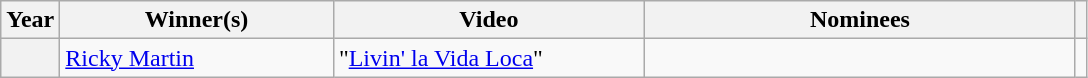<table class="wikitable sortable">
<tr>
<th scope="col">Year</th>
<th scope="col" style="width:175px;">Winner(s)</th>
<th scope="col" style="width:200px;">Video</th>
<th scope="col" style="width:280px;">Nominees</th>
<th scope="col" class="unsortable"></th>
</tr>
<tr>
<th scope="row"></th>
<td><a href='#'>Ricky Martin</a></td>
<td>"<a href='#'>Livin' la Vida Loca</a>"</td>
<td></td>
<td align="center"></td>
</tr>
</table>
